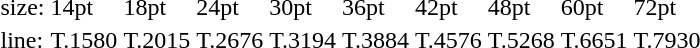<table style="margin-left:40px;">
<tr>
<td>size:</td>
<td>14pt</td>
<td>18pt</td>
<td>24pt</td>
<td>30pt</td>
<td>36pt</td>
<td>42pt</td>
<td>48pt</td>
<td>60pt</td>
<td>72pt</td>
</tr>
<tr>
<td>line:</td>
<td>T.1580</td>
<td>T.2015</td>
<td>T.2676</td>
<td>T.3194</td>
<td>T.3884</td>
<td>T.4576</td>
<td>T.5268</td>
<td>T.6651</td>
<td>T.7930</td>
</tr>
</table>
